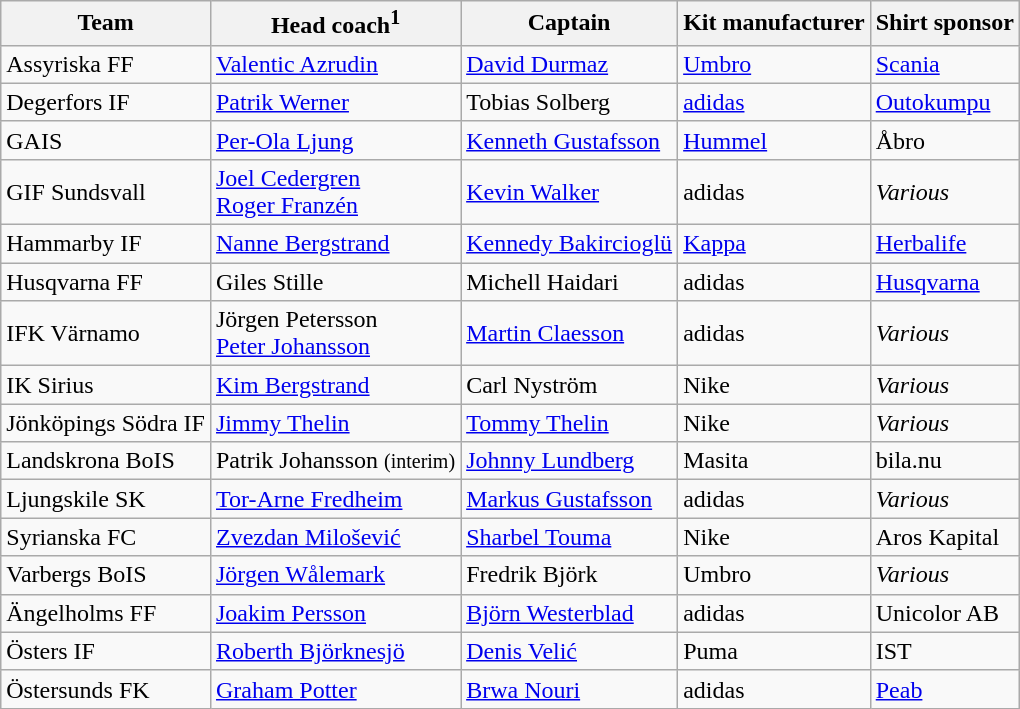<table class="wikitable sortable" style="text-align: left;">
<tr>
<th>Team</th>
<th>Head coach<sup>1</sup></th>
<th>Captain</th>
<th>Kit manufacturer</th>
<th>Shirt sponsor</th>
</tr>
<tr>
<td>Assyriska FF</td>
<td> <a href='#'>Valentic Azrudin</a></td>
<td> <a href='#'>David Durmaz</a></td>
<td><a href='#'>Umbro</a></td>
<td><a href='#'>Scania</a></td>
</tr>
<tr>
<td>Degerfors IF</td>
<td> <a href='#'>Patrik Werner</a></td>
<td> Tobias Solberg</td>
<td><a href='#'>adidas</a></td>
<td><a href='#'>Outokumpu</a></td>
</tr>
<tr>
<td>GAIS</td>
<td> <a href='#'>Per-Ola Ljung</a></td>
<td> <a href='#'>Kenneth Gustafsson</a></td>
<td><a href='#'>Hummel</a></td>
<td>Åbro</td>
</tr>
<tr>
<td>GIF Sundsvall</td>
<td> <a href='#'>Joel Cedergren</a><br> <a href='#'>Roger Franzén</a></td>
<td> <a href='#'>Kevin Walker</a></td>
<td>adidas</td>
<td><em>Various</em></td>
</tr>
<tr>
<td>Hammarby IF</td>
<td> <a href='#'>Nanne Bergstrand</a></td>
<td> <a href='#'>Kennedy Bakircioglü</a></td>
<td><a href='#'>Kappa</a></td>
<td><a href='#'>Herbalife</a></td>
</tr>
<tr>
<td>Husqvarna FF</td>
<td> Giles Stille</td>
<td> Michell Haidari</td>
<td>adidas</td>
<td><a href='#'>Husqvarna</a></td>
</tr>
<tr>
<td>IFK Värnamo</td>
<td> Jörgen Petersson<br> <a href='#'>Peter Johansson</a></td>
<td> <a href='#'>Martin Claesson</a></td>
<td>adidas</td>
<td><em>Various</em></td>
</tr>
<tr>
<td>IK Sirius</td>
<td> <a href='#'>Kim Bergstrand</a></td>
<td> Carl Nyström</td>
<td>Nike</td>
<td><em>Various</em></td>
</tr>
<tr>
<td>Jönköpings Södra IF</td>
<td> <a href='#'>Jimmy Thelin</a></td>
<td> <a href='#'>Tommy Thelin</a></td>
<td>Nike</td>
<td><em>Various</em></td>
</tr>
<tr>
<td>Landskrona BoIS</td>
<td> Patrik Johansson <small>(interim)</small></td>
<td> <a href='#'>Johnny Lundberg</a></td>
<td>Masita</td>
<td>bila.nu</td>
</tr>
<tr>
<td>Ljungskile SK</td>
<td> <a href='#'>Tor-Arne Fredheim</a></td>
<td> <a href='#'>Markus Gustafsson</a></td>
<td>adidas</td>
<td><em>Various</em></td>
</tr>
<tr>
<td>Syrianska FC</td>
<td> <a href='#'>Zvezdan Milošević</a></td>
<td> <a href='#'>Sharbel Touma</a></td>
<td>Nike</td>
<td>Aros Kapital</td>
</tr>
<tr>
<td>Varbergs BoIS</td>
<td> <a href='#'>Jörgen Wålemark</a></td>
<td> Fredrik Björk</td>
<td>Umbro</td>
<td><em>Various</em></td>
</tr>
<tr>
<td>Ängelholms FF</td>
<td> <a href='#'>Joakim Persson</a></td>
<td> <a href='#'>Björn Westerblad</a></td>
<td>adidas</td>
<td>Unicolor AB</td>
</tr>
<tr>
<td>Östers IF</td>
<td> <a href='#'>Roberth Björknesjö</a></td>
<td> <a href='#'>Denis Velić</a></td>
<td>Puma</td>
<td>IST</td>
</tr>
<tr>
<td>Östersunds FK</td>
<td> <a href='#'>Graham Potter</a></td>
<td> <a href='#'>Brwa Nouri</a></td>
<td>adidas</td>
<td><a href='#'>Peab</a></td>
</tr>
</table>
